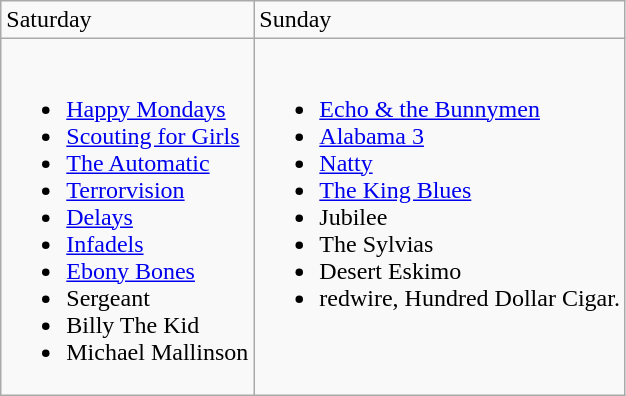<table class="wikitable">
<tr>
<td>Saturday</td>
<td>Sunday</td>
</tr>
<tr valign="top">
<td><br><ul><li><a href='#'>Happy Mondays</a></li><li><a href='#'>Scouting for Girls</a></li><li><a href='#'>The Automatic</a></li><li><a href='#'>Terrorvision</a></li><li><a href='#'>Delays</a></li><li><a href='#'>Infadels</a></li><li><a href='#'>Ebony Bones</a></li><li>Sergeant</li><li>Billy The Kid</li><li>Michael Mallinson</li></ul></td>
<td><br><ul><li><a href='#'>Echo & the Bunnymen</a></li><li><a href='#'>Alabama 3</a></li><li><a href='#'>Natty</a></li><li><a href='#'>The King Blues</a></li><li>Jubilee</li><li>The Sylvias</li><li>Desert Eskimo</li><li>redwire, Hundred Dollar Cigar.</li></ul></td>
</tr>
</table>
